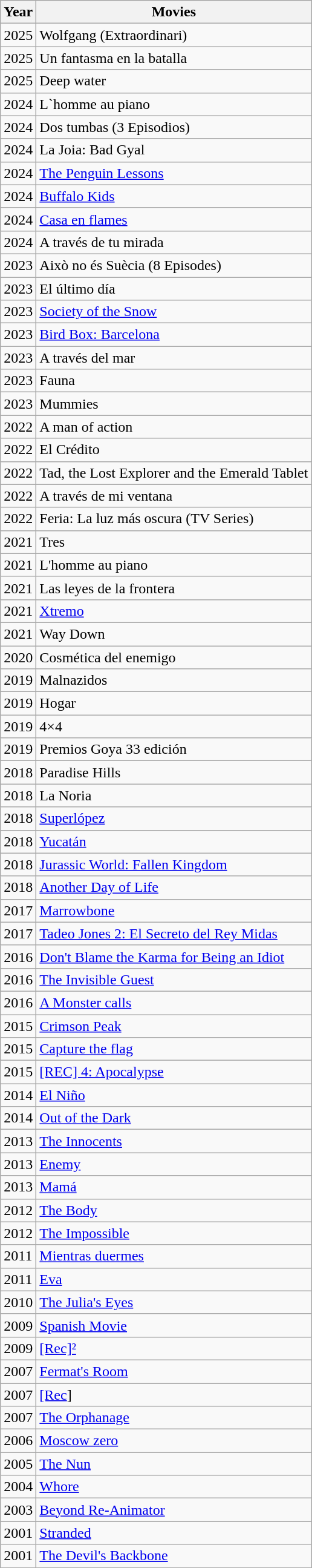<table class="wikitable">
<tr>
<th><strong>Year</strong></th>
<th>Movies</th>
</tr>
<tr>
<td>2025</td>
<td>Wolfgang (Extraordinari)</td>
</tr>
<tr>
<td>2025</td>
<td>Un fantasma en la batalla</td>
</tr>
<tr>
<td>2025</td>
<td>Deep water</td>
</tr>
<tr>
<td>2024</td>
<td>L`homme au piano</td>
</tr>
<tr>
<td>2024</td>
<td>Dos tumbas (3 Episodios)</td>
</tr>
<tr>
<td>2024</td>
<td>La Joia: Bad Gyal</td>
</tr>
<tr>
<td>2024</td>
<td><a href='#'>The Penguin Lessons</a></td>
</tr>
<tr>
<td>2024</td>
<td><a href='#'>Buffalo Kids</a></td>
</tr>
<tr>
<td>2024</td>
<td><a href='#'>Casa en flames</a></td>
</tr>
<tr>
<td>2024</td>
<td>A través de tu mirada</td>
</tr>
<tr>
<td>2023</td>
<td>Això no és Suècia (8 Episodes)</td>
</tr>
<tr>
<td>2023</td>
<td>El último día</td>
</tr>
<tr>
<td>2023</td>
<td><a href='#'>Society of the Snow</a></td>
</tr>
<tr>
<td>2023</td>
<td><a href='#'>Bird Box: Barcelona</a></td>
</tr>
<tr>
<td>2023</td>
<td>A través del mar</td>
</tr>
<tr>
<td>2023</td>
<td>Fauna</td>
</tr>
<tr>
<td>2023</td>
<td>Mummies</td>
</tr>
<tr>
<td>2022</td>
<td>A man of action</td>
</tr>
<tr>
<td>2022</td>
<td>El Crédito</td>
</tr>
<tr>
<td>2022</td>
<td>Tad, the Lost Explorer and the Emerald Tablet</td>
</tr>
<tr>
<td>2022</td>
<td>A través de mi ventana</td>
</tr>
<tr>
<td>2022</td>
<td>Feria: La luz más oscura (TV Series)</td>
</tr>
<tr>
<td>2021</td>
<td>Tres</td>
</tr>
<tr>
<td>2021</td>
<td>L'homme au piano</td>
</tr>
<tr>
<td>2021</td>
<td>Las leyes de la frontera</td>
</tr>
<tr>
<td>2021</td>
<td><a href='#'>Xtremo</a></td>
</tr>
<tr>
<td>2021</td>
<td>Way Down</td>
</tr>
<tr>
<td>2020</td>
<td>Cosmética del enemigo</td>
</tr>
<tr>
<td>2019</td>
<td>Malnazidos</td>
</tr>
<tr>
<td>2019</td>
<td>Hogar</td>
</tr>
<tr>
<td>2019</td>
<td>4×4</td>
</tr>
<tr>
<td>2019</td>
<td>Premios Goya 33 edición</td>
</tr>
<tr>
<td>2018</td>
<td>Paradise Hills</td>
</tr>
<tr>
<td>2018</td>
<td>La Noria</td>
</tr>
<tr>
<td>2018</td>
<td><a href='#'>Superlópez</a></td>
</tr>
<tr>
<td>2018</td>
<td><a href='#'>Yucatán</a></td>
</tr>
<tr>
<td>2018</td>
<td><a href='#'>Jurassic World: Fallen Kingdom</a></td>
</tr>
<tr>
<td>2018</td>
<td><a href='#'>Another Day of Life</a></td>
</tr>
<tr>
<td>2017</td>
<td><a href='#'>Marrowbone</a></td>
</tr>
<tr>
<td>2017</td>
<td><a href='#'>Tadeo Jones 2: El Secreto del Rey Midas</a></td>
</tr>
<tr>
<td>2016</td>
<td><a href='#'>Don't Blame the Karma for Being an Idiot</a></td>
</tr>
<tr>
<td>2016</td>
<td><a href='#'>The Invisible Guest</a></td>
</tr>
<tr>
<td>2016</td>
<td><a href='#'>A Monster calls</a></td>
</tr>
<tr>
<td>2015</td>
<td><a href='#'>Crimson Peak</a></td>
</tr>
<tr>
<td>2015</td>
<td><a href='#'>Capture the flag</a></td>
</tr>
<tr>
<td>2015</td>
<td><a href='#'>[REC] 4: Apocalypse</a></td>
</tr>
<tr>
<td>2014</td>
<td><a href='#'>El Niño</a></td>
</tr>
<tr>
<td>2014</td>
<td><a href='#'>Out of the Dark</a></td>
</tr>
<tr>
<td>2013</td>
<td><a href='#'>The Innocents</a></td>
</tr>
<tr>
<td>2013</td>
<td><a href='#'>Enemy</a></td>
</tr>
<tr>
<td>2013</td>
<td><a href='#'>Mamá</a></td>
</tr>
<tr>
<td>2012</td>
<td><a href='#'>The Body</a></td>
</tr>
<tr>
<td>2012</td>
<td><a href='#'>The Impossible</a></td>
</tr>
<tr>
<td>2011</td>
<td><a href='#'>Mientras duermes</a></td>
</tr>
<tr>
<td>2011</td>
<td><a href='#'>Eva</a></td>
</tr>
<tr>
<td>2010</td>
<td><a href='#'>The Julia's Eyes</a></td>
</tr>
<tr>
<td>2009</td>
<td><a href='#'>Spanish Movie</a></td>
</tr>
<tr>
<td>2009</td>
<td><a href='#'>[Rec]²</a></td>
</tr>
<tr>
<td>2007</td>
<td><a href='#'>Fermat's Room</a></td>
</tr>
<tr>
<td>2007</td>
<td><a href='#'>[Rec</a>]</td>
</tr>
<tr>
<td>2007</td>
<td><a href='#'>The Orphanage</a></td>
</tr>
<tr>
<td>2006</td>
<td><a href='#'>Moscow zero</a></td>
</tr>
<tr>
<td>2005</td>
<td><a href='#'>The Nun</a></td>
</tr>
<tr>
<td>2004</td>
<td><a href='#'>Whore</a></td>
</tr>
<tr>
<td>2003</td>
<td><a href='#'>Beyond Re-Animator</a></td>
</tr>
<tr>
<td>2001</td>
<td><a href='#'>Stranded</a></td>
</tr>
<tr>
<td>2001</td>
<td><a href='#'>The Devil's Backbone</a></td>
</tr>
</table>
